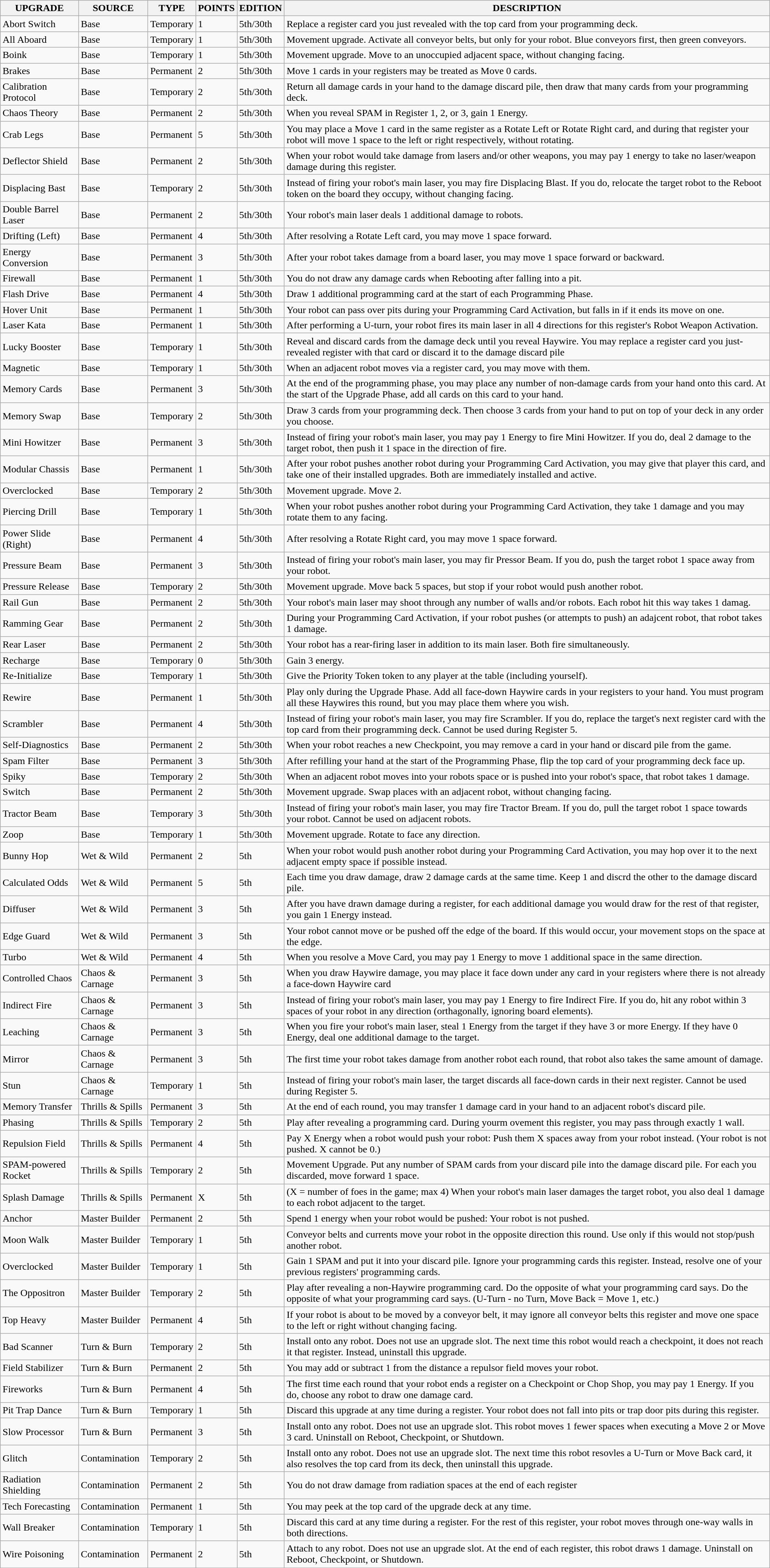<table class="wikitable">
<tr>
<th>UPGRADE</th>
<th>SOURCE</th>
<th>TYPE</th>
<th>POINTS</th>
<th>EDITION</th>
<th>DESCRIPTION</th>
</tr>
<tr>
<td>Abort Switch</td>
<td>Base</td>
<td>Temporary</td>
<td>1</td>
<td>5th/30th</td>
<td>Replace a register card you just revealed with the top card from your programming deck.</td>
</tr>
<tr>
<td>All Aboard</td>
<td>Base</td>
<td>Temporary</td>
<td>1</td>
<td>5th/30th</td>
<td>Movement upgrade. Activate all conveyor belts, but only for your robot. Blue conveyors first, then green conveyors.</td>
</tr>
<tr>
<td>Boink</td>
<td>Base</td>
<td>Temporary</td>
<td>1</td>
<td>5th/30th</td>
<td>Movement upgrade. Move to an unoccupied adjacent space, without changing facing.</td>
</tr>
<tr>
<td>Brakes</td>
<td>Base</td>
<td>Permanent</td>
<td>2</td>
<td>5th/30th</td>
<td>Move 1 cards in your registers may be treated as Move 0 cards.</td>
</tr>
<tr>
<td>Calibration Protocol</td>
<td>Base</td>
<td>Temporary</td>
<td>2</td>
<td>5th/30th</td>
<td>Return all damage cards in your hand to the damage discard pile, then draw that many cards from your programming deck.</td>
</tr>
<tr>
<td>Chaos Theory</td>
<td>Base</td>
<td>Permanent</td>
<td>2</td>
<td>5th/30th</td>
<td>When you reveal SPAM in Register 1, 2, or 3, gain 1 Energy.</td>
</tr>
<tr>
<td>Crab Legs</td>
<td>Base</td>
<td>Permanent</td>
<td>5</td>
<td>5th/30th</td>
<td>You may place a Move 1 card in the same register as a Rotate Left or Rotate Right card, and during that register your robot will move 1 space to the left or right respectively, without rotating.</td>
</tr>
<tr>
<td>Deflector Shield</td>
<td>Base</td>
<td>Permanent</td>
<td>2</td>
<td>5th/30th</td>
<td>When your robot would take damage from lasers and/or other weapons, you may pay 1 energy to take no laser/weapon damage during this register.</td>
</tr>
<tr>
<td>Displacing Bast</td>
<td>Base</td>
<td>Temporary</td>
<td>2</td>
<td>5th/30th</td>
<td>Instead of firing your robot's main laser, you may fire Displacing Blast. If you do, relocate the target robot to the Reboot token on the board they occupy, without changing facing.</td>
</tr>
<tr>
<td>Double Barrel Laser</td>
<td>Base</td>
<td>Permanent</td>
<td>2</td>
<td>5th/30th</td>
<td>Your robot's main laser deals 1 additional damage to robots.</td>
</tr>
<tr>
<td>Drifting (Left)</td>
<td>Base</td>
<td>Permanent</td>
<td>4</td>
<td>5th/30th</td>
<td>After resolving a Rotate Left card, you may move 1 space forward.</td>
</tr>
<tr>
<td>Energy Conversion</td>
<td>Base</td>
<td>Permanent</td>
<td>3</td>
<td>5th/30th</td>
<td>After your robot takes damage from a board laser, you may move 1 space forward or backward.</td>
</tr>
<tr>
<td>Firewall</td>
<td>Base</td>
<td>Permanent</td>
<td>1</td>
<td>5th/30th</td>
<td>You do not draw any damage cards when Rebooting after falling into a pit.</td>
</tr>
<tr>
<td>Flash Drive</td>
<td>Base</td>
<td>Permanent</td>
<td>4</td>
<td>5th/30th</td>
<td>Draw 1 additional programming card at the start of each Programming Phase.</td>
</tr>
<tr>
<td>Hover Unit</td>
<td>Base</td>
<td>Permanent</td>
<td>1</td>
<td>5th/30th</td>
<td>Your robot can pass over pits during your Programming Card Activation, but falls in if it ends its move on one.</td>
</tr>
<tr>
<td>Laser Kata</td>
<td>Base</td>
<td>Permanent</td>
<td>1</td>
<td>5th/30th</td>
<td>After performing a U-turn, your robot fires its main laser in all 4 directions for this register's Robot Weapon Activation.</td>
</tr>
<tr>
<td>Lucky Booster</td>
<td>Base</td>
<td>Temporary</td>
<td>1</td>
<td>5th/30th</td>
<td>Reveal and discard cards from the damage deck until you reveal Haywire. You may replace a register card you just-revealed register with that card or discard it to the damage discard pile</td>
</tr>
<tr>
<td>Magnetic</td>
<td>Base</td>
<td>Temporary</td>
<td>1</td>
<td>5th/30th</td>
<td>When an adjacent robot moves via a register card, you may move with them.</td>
</tr>
<tr>
<td>Memory Cards</td>
<td>Base</td>
<td>Permanent</td>
<td>3</td>
<td>5th/30th</td>
<td>At the end of the programming phase, you may place any number of non-damage cards from your hand onto this card. At the start of the Upgrade Phase, add all cards on this card to your hand.</td>
</tr>
<tr>
<td>Memory Swap</td>
<td>Base</td>
<td>Temporary</td>
<td>2</td>
<td>5th/30th</td>
<td>Draw 3 cards from your programming deck. Then choose 3 cards from your hand to put on top of your deck in any order you choose.</td>
</tr>
<tr>
<td>Mini Howitzer</td>
<td>Base</td>
<td>Permanent</td>
<td>3</td>
<td>5th/30th</td>
<td>Instead of firing your robot's main laser, you may pay 1 Energy to fire Mini Howitzer. If you do, deal 2 damage to the target robot, then push it 1 space in the direction of fire.</td>
</tr>
<tr>
<td>Modular Chassis</td>
<td>Base</td>
<td>Permanent</td>
<td>1</td>
<td>5th/30th</td>
<td>After your robot pushes another robot during your Programming Card Activation, you may give that player this card, and take one of their installed upgrades. Both are immediately installed and active.</td>
</tr>
<tr>
<td>Overclocked</td>
<td>Base</td>
<td>Temporary</td>
<td>2</td>
<td>5th/30th</td>
<td>Movement upgrade. Move 2.</td>
</tr>
<tr>
<td>Piercing Drill</td>
<td>Base</td>
<td>Temporary</td>
<td>1</td>
<td>5th/30th</td>
<td>When your robot pushes another robot during your Programming Card Activation, they take 1 damage and you may rotate them to any facing.</td>
</tr>
<tr>
<td>Power Slide (Right)</td>
<td>Base</td>
<td>Permanent</td>
<td>4</td>
<td>5th/30th</td>
<td>After resolving a Rotate Right card, you may move 1 space forward.</td>
</tr>
<tr>
<td>Pressure Beam</td>
<td>Base</td>
<td>Permanent</td>
<td>3</td>
<td>5th/30th</td>
<td>Instead of firing your robot's main laser, you may fir Pressor Beam. If you do, push the target robot 1 space away from your robot.</td>
</tr>
<tr>
<td>Pressure Release</td>
<td>Base</td>
<td>Temporary</td>
<td>2</td>
<td>5th/30th</td>
<td>Movement upgrade. Move back 5 spaces, but stop if your robot would push another robot.</td>
</tr>
<tr>
<td>Rail Gun</td>
<td>Base</td>
<td>Permanent</td>
<td>2</td>
<td>5th/30th</td>
<td>Your robot's main laser may shoot through any number of walls and/or robots. Each robot hit this way takes 1 damag.</td>
</tr>
<tr>
<td>Ramming Gear</td>
<td>Base</td>
<td>Permanent</td>
<td>2</td>
<td>5th/30th</td>
<td>During your Programming Card Activation, if your robot pushes (or attempts to push) an adajcent robot, that robot takes 1 damage.</td>
</tr>
<tr>
<td>Rear Laser</td>
<td>Base</td>
<td>Permanent</td>
<td>2</td>
<td>5th/30th</td>
<td>Your robot has a rear-firing laser in addition to its main laser. Both fire simultaneously.</td>
</tr>
<tr>
<td>Recharge</td>
<td>Base</td>
<td>Temporary</td>
<td>0</td>
<td>5th/30th</td>
<td>Gain 3 energy.</td>
</tr>
<tr>
<td>Re-Initialize</td>
<td>Base</td>
<td>Temporary</td>
<td>1</td>
<td>5th/30th</td>
<td>Give the Priority Token token to any player at the table (including yourself).</td>
</tr>
<tr>
<td>Rewire</td>
<td>Base</td>
<td>Permanent</td>
<td>1</td>
<td>5th/30th</td>
<td>Play only during the Upgrade Phase. Add all face-down Haywire cards in your registers to your hand. You must program all these Haywires this round, but you may place them where you wish.</td>
</tr>
<tr>
<td>Scrambler</td>
<td>Base</td>
<td>Permanent</td>
<td>4</td>
<td>5th/30th</td>
<td>Instead of firing your robot's main laser, you may fire Scrambler. If you do, replace the target's next register card with the top card from their programming deck. Cannot be used during Register 5.</td>
</tr>
<tr>
<td>Self-Diagnostics</td>
<td>Base</td>
<td>Permanent</td>
<td>2</td>
<td>5th/30th</td>
<td>When your robot reaches a new Checkpoint, you may remove a card in your hand or discard pile from the game.</td>
</tr>
<tr>
<td>Spam Filter</td>
<td>Base</td>
<td>Permanent</td>
<td>3</td>
<td>5th/30th</td>
<td>After refilling your hand at the start of the Programming Phase, flip the top card of your programming deck face up.</td>
</tr>
<tr>
<td>Spiky</td>
<td>Base</td>
<td>Temporary</td>
<td>2</td>
<td>5th/30th</td>
<td>When an adjacent robot moves into your robots space or is pushed into your robot's space, that robot takes 1 damage.</td>
</tr>
<tr>
<td>Switch</td>
<td>Base</td>
<td>Permanent</td>
<td>2</td>
<td>5th/30th</td>
<td>Movement upgrade. Swap places with an adjacent robot, without changing facing.</td>
</tr>
<tr>
<td>Tractor Beam</td>
<td>Base</td>
<td>Temporary</td>
<td>3</td>
<td>5th/30th</td>
<td>Instead of firing your robot's main laser, you may fire Tractor Bream. If you do, pull the target robot 1 space towards your robot. Cannot be used on adjacent robots.</td>
</tr>
<tr>
<td>Zoop</td>
<td>Base</td>
<td>Temporary</td>
<td>1</td>
<td>5th/30th</td>
<td>Movement upgrade. Rotate to face any direction.</td>
</tr>
<tr>
<td>Bunny Hop</td>
<td>Wet & Wild</td>
<td>Permanent</td>
<td>2</td>
<td>5th</td>
<td>When your robot would push another robot during your Programming Card Activation, you may hop over it to the next adjacent empty space if possible instead.</td>
</tr>
<tr>
<td>Calculated Odds</td>
<td>Wet & Wild</td>
<td>Permanent</td>
<td>5</td>
<td>5th</td>
<td>Each time you draw damage, draw 2 damage cards at the same time. Keep 1 and discrd the other to the damage discard pile.</td>
</tr>
<tr>
<td>Diffuser</td>
<td>Wet & Wild</td>
<td>Permanent</td>
<td>3</td>
<td>5th</td>
<td>After you have drawn damage during a register, for each additional damage you would draw for the rest of that register, you gain 1 Energy instead.</td>
</tr>
<tr>
<td>Edge Guard</td>
<td>Wet & Wild</td>
<td>Permanent</td>
<td>3</td>
<td>5th</td>
<td>Your robot cannot move or be pushed off the edge of the board. If this would occur, your movement stops on the space at the edge.</td>
</tr>
<tr>
<td>Turbo</td>
<td>Wet & Wild</td>
<td>Permanent</td>
<td>4</td>
<td>5th</td>
<td>When you resolve a Move Card, you may pay 1 Energy to move 1 additional space in the same direction.</td>
</tr>
<tr>
<td>Controlled Chaos</td>
<td>Chaos & Carnage</td>
<td>Permanent</td>
<td>3</td>
<td>5th</td>
<td>When you draw Haywire damage, you may place it face down under any card in your registers where there is not already a face-down Haywire card</td>
</tr>
<tr>
<td>Indirect Fire</td>
<td>Chaos & Carnage</td>
<td>Permanent</td>
<td>3</td>
<td>5th</td>
<td>Instead of firing your robot's main laser, you may pay 1 Energy to fire Indirect Fire. If you do, hit any robot within 3 spaces of your robot in any direction (orthagonally, ignoring board elements).</td>
</tr>
<tr>
<td>Leaching</td>
<td>Chaos & Carnage</td>
<td>Permanent</td>
<td>3</td>
<td>5th</td>
<td>When you fire your robot's main laser, steal 1 Energy from the target if they have 3 or more Energy. If they have 0 Energy, deal one additional damage to the target.</td>
</tr>
<tr>
<td>Mirror</td>
<td>Chaos & Carnage</td>
<td>Permanent</td>
<td>3</td>
<td>5th</td>
<td>The first time your robot takes damage from another robot each round, that robot also takes the same amount of damage.</td>
</tr>
<tr>
<td>Stun</td>
<td>Chaos & Carnage</td>
<td>Temporary</td>
<td>1</td>
<td>5th</td>
<td>Instead of firing your robot's main laser, the target discards all face-down cards in their next register. Cannot be used during Register 5.</td>
</tr>
<tr>
<td>Memory Transfer</td>
<td>Thrills & Spills</td>
<td>Permanent</td>
<td>3</td>
<td>5th</td>
<td>At the end of each round, you may transfer 1 damage card in your hand to an adjacent robot's discard pile.</td>
</tr>
<tr>
<td>Phasing</td>
<td>Thrills & Spills</td>
<td>Temporary</td>
<td>2</td>
<td>5th</td>
<td>Play after revealing a programming card. During yourm ovement this register, you may pass through exactly 1 wall.</td>
</tr>
<tr>
<td>Repulsion Field</td>
<td>Thrills & Spills</td>
<td>Permanent</td>
<td>4</td>
<td>5th</td>
<td>Pay X Energy when a robot would push your robot: Push them X spaces away from your robot instead. (Your robot is not pushed. X cannot be 0.)</td>
</tr>
<tr>
<td>SPAM-powered Rocket</td>
<td>Thrills & Spills</td>
<td>Temporary</td>
<td>2</td>
<td>5th</td>
<td>Movement Upgrade. Put any number of SPAM cards from your discard pile into the damage discard pile. For each you discarded, move forward 1 space.</td>
</tr>
<tr>
<td>Splash Damage</td>
<td>Thrills & Spills</td>
<td>Permanent</td>
<td>X</td>
<td>5th</td>
<td>(X = number of foes in the game; max 4) When your robot's main laser damages the target robot, you also deal 1 damage to each robot adjacent to the target.</td>
</tr>
<tr>
<td>Anchor</td>
<td>Master Builder</td>
<td>Permanent</td>
<td>2</td>
<td>5th</td>
<td>Spend 1 energy when your robot would be pushed: Your robot is not pushed.</td>
</tr>
<tr>
<td>Moon Walk</td>
<td>Master Builder</td>
<td>Temporary</td>
<td>1</td>
<td>5th</td>
<td>Conveyor belts and currents move your robot in the opposite direction this round. Use only if this would not stop/push another robot.</td>
</tr>
<tr>
<td>Overclocked</td>
<td>Master Builder</td>
<td>Temporary</td>
<td>1</td>
<td>5th</td>
<td>Gain 1 SPAM and put it into your discard pile. Ignore your programming cards this register. Instead, resolve one of your previous registers' programming cards.</td>
</tr>
<tr>
<td>The Oppositron</td>
<td>Master Builder</td>
<td>Temporary</td>
<td>2</td>
<td>5th</td>
<td>Play after revealing a non-Haywire programming card. Do the opposite of what your programming card says. Do the opposite of what your programming card says. (U-Turn - no Turn, Move Back = Move 1, etc.)</td>
</tr>
<tr>
<td>Top Heavy</td>
<td>Master Builder</td>
<td>Permanent</td>
<td>4</td>
<td>5th</td>
<td>If your robot is about to be moved by a conveyor belt, it may ignore all conveyor belts this register and move one space to the left or right without changing facing.</td>
</tr>
<tr>
<td>Bad Scanner</td>
<td>Turn & Burn</td>
<td>Temporary</td>
<td>2</td>
<td>5th</td>
<td>Install onto any robot. Does not use an upgrade slot. The next time this robot would reach a checkpoint, it does not reach it that register. Instead, uninstall this upgrade.</td>
</tr>
<tr>
<td>Field Stabilizer</td>
<td>Turn & Burn</td>
<td>Permanent</td>
<td>2</td>
<td>5th</td>
<td>You may add or subtract 1 from the distance a repulsor field moves your robot.</td>
</tr>
<tr>
<td>Fireworks</td>
<td>Turn & Burn</td>
<td>Permanent</td>
<td>4</td>
<td>5th</td>
<td>The first time each round that your robot ends a register on a Checkpoint or Chop Shop, you may pay 1 Energy. If you do, choose any robot to draw one damage card.</td>
</tr>
<tr>
<td>Pit Trap Dance</td>
<td>Turn & Burn</td>
<td>Temporary</td>
<td>1</td>
<td>5th</td>
<td>Discard this upgrade at any time during a register. Your robot does not fall into pits or trap door pits during this register.</td>
</tr>
<tr>
<td>Slow Processor</td>
<td>Turn & Burn</td>
<td>Permanent</td>
<td>3</td>
<td>5th</td>
<td>Install onto any robot. Does not use an upgrade slot. This robot moves 1 fewer spaces when executing a Move 2 or Move 3 card. Uninstall on Reboot, Checkpoint, or Shutdown.</td>
</tr>
<tr>
<td>Glitch</td>
<td>Contamination</td>
<td>Temporary</td>
<td>2</td>
<td>5th</td>
<td>Install onto any robot. Does not use an upgrade slot. The next time this robot resovles a U-Turn or Move Back card, it also resolves the top card from its deck, then uninstall this upgrade.</td>
</tr>
<tr>
<td>Radiation Shielding</td>
<td>Contamination</td>
<td>Permanent</td>
<td>2</td>
<td>5th</td>
<td>You do not draw damage from radiation spaces at the end of each register</td>
</tr>
<tr>
<td>Tech Forecasting</td>
<td>Contamination</td>
<td>Permanent</td>
<td>1</td>
<td>5th</td>
<td>You may peek at the top card of the upgrade deck at any time.</td>
</tr>
<tr>
<td>Wall Breaker</td>
<td>Contamination</td>
<td>Temporary</td>
<td>1</td>
<td>5th</td>
<td>Discard this card at any time during a register. For the rest of this register, your robot moves through one-way walls in both directions.</td>
</tr>
<tr>
<td>Wire Poisoning</td>
<td>Contamination</td>
<td>Permanent</td>
<td>2</td>
<td>5th</td>
<td>Attach to any robot. Does not use an upgrade slot. At the end of each register, this robot draws 1 damage. Uninstall on Reboot, Checkpoint, or Shutdown.</td>
</tr>
</table>
